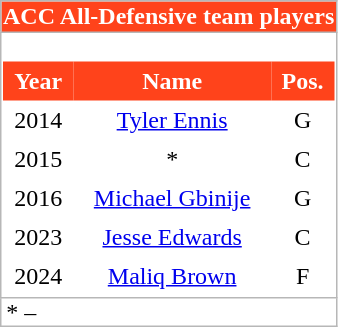<table class="toccolours collapsible" style="background:white; border:1px #b7b7b7 solid; border-collapse:collapse;">
<tr>
<th colspan=1 style="background:#FF431B; color:#FFF;">ACC All-Defensive team players</th>
</tr>
<tr style="background:white;">
<td style="vertical-align:top; border: 1px #b7b7b7 solid;"><br><table cellpadding="4" border="0" cellspacing="0" style="width:100%;text-align:center;">
<tr>
<th style="background:#FF431B; color:#FFF;">Year</th>
<th style="background:#FF431B; color:#FFF;">Name</th>
<th style="background:#FF431B; color:#FFF;">Pos.</th>
</tr>
<tr>
<td>2014</td>
<td><a href='#'>Tyler Ennis</a></td>
<td>G</td>
</tr>
<tr>
<td>2015</td>
<td><strong><a href='#'></a></strong>*</td>
<td>C</td>
</tr>
<tr>
<td>2016</td>
<td><a href='#'>Michael Gbinije</a></td>
<td>G</td>
</tr>
<tr>
<td>2023</td>
<td><a href='#'>Jesse Edwards</a></td>
<td>C</td>
</tr>
<tr>
<td>2024</td>
<td><a href='#'>Maliq Brown</a></td>
<td>F</td>
</tr>
</table>
</td>
</tr>
<tr>
<td colspan=1 style="padding:0 0.2em">* – </td>
</tr>
</table>
